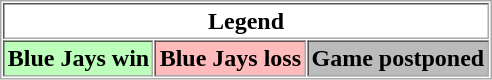<table align="center" border="1" cellpadding="2" cellspacing="1" style="border:1px solid #aaa">
<tr>
<th colspan="3">Legend</th>
</tr>
<tr>
<th style="background:#bfb;">Blue Jays win</th>
<th style="background:#fbb;">Blue Jays loss</th>
<th style="background:#bbb;">Game postponed</th>
</tr>
</table>
